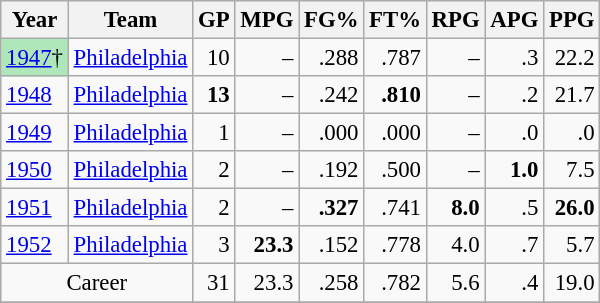<table class="wikitable sortable" style="font-size:95%; text-align:right;">
<tr>
<th>Year</th>
<th>Team</th>
<th>GP</th>
<th>MPG</th>
<th>FG%</th>
<th>FT%</th>
<th>RPG</th>
<th>APG</th>
<th>PPG</th>
</tr>
<tr>
<td style="text-align:left;background:#afe6ba;"><a href='#'>1947</a>†</td>
<td style="text-align:left;"><a href='#'>Philadelphia</a></td>
<td>10</td>
<td>–</td>
<td>.288</td>
<td>.787</td>
<td>–</td>
<td>.3</td>
<td>22.2</td>
</tr>
<tr>
<td style="text-align:left;"><a href='#'>1948</a></td>
<td style="text-align:left;"><a href='#'>Philadelphia</a></td>
<td><strong>13</strong></td>
<td>–</td>
<td>.242</td>
<td><strong>.810</strong></td>
<td>–</td>
<td>.2</td>
<td>21.7</td>
</tr>
<tr>
<td style="text-align:left;"><a href='#'>1949</a></td>
<td style="text-align:left;"><a href='#'>Philadelphia</a></td>
<td>1</td>
<td>–</td>
<td>.000</td>
<td>.000</td>
<td>–</td>
<td>.0</td>
<td>.0</td>
</tr>
<tr>
<td style="text-align:left;"><a href='#'>1950</a></td>
<td style="text-align:left;"><a href='#'>Philadelphia</a></td>
<td>2</td>
<td>–</td>
<td>.192</td>
<td>.500</td>
<td>–</td>
<td><strong>1.0</strong></td>
<td>7.5</td>
</tr>
<tr>
<td style="text-align:left;"><a href='#'>1951</a></td>
<td style="text-align:left;"><a href='#'>Philadelphia</a></td>
<td>2</td>
<td>–</td>
<td><strong>.327</strong></td>
<td>.741</td>
<td><strong>8.0</strong></td>
<td>.5</td>
<td><strong>26.0</strong></td>
</tr>
<tr>
<td style="text-align:left;"><a href='#'>1952</a></td>
<td style="text-align:left;"><a href='#'>Philadelphia</a></td>
<td>3</td>
<td><strong>23.3</strong></td>
<td>.152</td>
<td>.778</td>
<td>4.0</td>
<td>.7</td>
<td>5.7</td>
</tr>
<tr class="sortbottom">
<td style="text-align:center;" colspan="2">Career</td>
<td>31</td>
<td>23.3</td>
<td>.258</td>
<td>.782</td>
<td>5.6</td>
<td>.4</td>
<td>19.0</td>
</tr>
<tr>
</tr>
</table>
